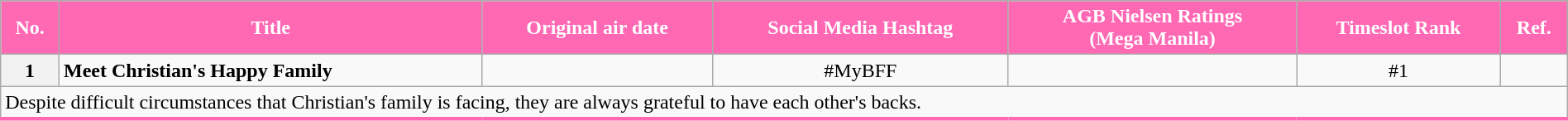<table class="wikitable" style="text-align:center; font-size:100%; line-height:18px;" width="100%">
<tr>
<th style="background:#FF69B4; color:#ffffff">No.</th>
<th style="background:#FF69B4; color:#ffffff">Title</th>
<th style="background:#FF69B4; color:#ffffff">Original air date</th>
<th style="background:#FF69B4; color:#ffffff">Social Media Hashtag</th>
<th style="background:#FF69B4; color:#ffffff">AGB Nielsen Ratings<br>(Mega Manila)</th>
<th style="background:#FF69B4; color:#ffffff">Timeslot Rank</th>
<th style="background:#FF69B4; color:#ffffff">Ref.</th>
</tr>
<tr>
<th>1</th>
<td align="left"><strong>Meet Christian's Happy Family</strong></td>
<td></td>
<td>#MyBFF</td>
<td></td>
<td>#1</td>
<td></td>
</tr>
<tr>
<td colspan = "7" style="text-align: left; border-bottom: 3px solid #FF69B4;">Despite difficult circumstances that Christian's family is facing, they are always grateful to have each other's backs.</td>
</tr>
</table>
